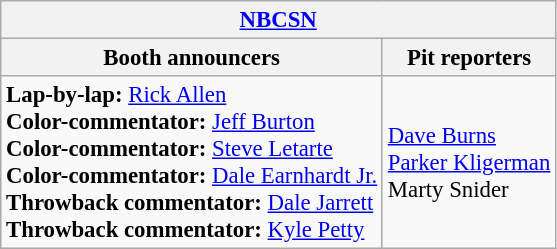<table class="wikitable" style="font-size: 95%">
<tr>
<th colspan="2"><a href='#'>NBCSN</a></th>
</tr>
<tr>
<th>Booth announcers</th>
<th>Pit reporters</th>
</tr>
<tr>
<td><strong>Lap-by-lap:</strong> <a href='#'>Rick Allen</a><br><strong>Color-commentator:</strong> <a href='#'>Jeff Burton</a><br><strong>Color-commentator:</strong> <a href='#'>Steve Letarte</a><br><strong>Color-commentator:</strong> <a href='#'>Dale Earnhardt Jr.</a><br> <strong>Throwback commentator:</strong> <a href='#'>Dale Jarrett</a><br><strong>Throwback commentator:</strong> <a href='#'>Kyle Petty</a></td>
<td><a href='#'>Dave Burns</a><br><a href='#'>Parker Kligerman</a><br>Marty Snider</td>
</tr>
</table>
